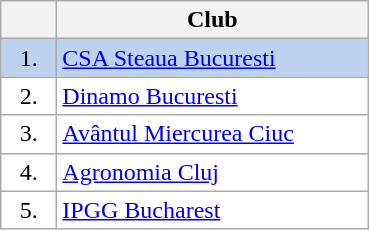<table class="wikitable">
<tr>
<th width="30"></th>
<th width="200">Club</th>
</tr>
<tr bgcolor="#BCD2EE" align="center">
<td>1.</td>
<td align="left"><a href='#'>CSA Steaua Bucuresti</a></td>
</tr>
<tr bgcolor="#FFFFFF" align="center">
<td>2.</td>
<td align="left"><a href='#'>Dinamo Bucuresti</a></td>
</tr>
<tr bgcolor="#FFFFFF" align="center">
<td>3.</td>
<td align="left"><a href='#'>Avântul Miercurea Ciuc</a></td>
</tr>
<tr bgcolor="#FFFFFF" align="center">
<td>4.</td>
<td align="left"><a href='#'>Agronomia Cluj</a></td>
</tr>
<tr bgcolor="#FFFFFF" align="center">
<td>5.</td>
<td align="left"><a href='#'>IPGG Bucharest</a></td>
</tr>
</table>
